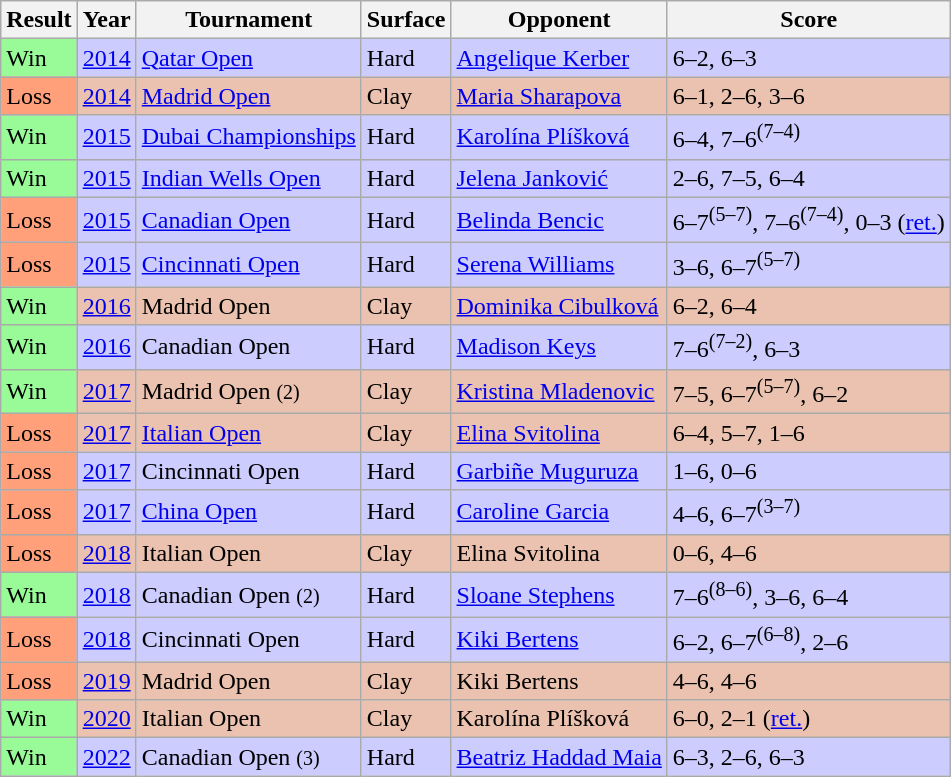<table class="sortable wikitable">
<tr>
<th>Result</th>
<th>Year</th>
<th>Tournament</th>
<th>Surface</th>
<th>Opponent</th>
<th class="unsortable">Score</th>
</tr>
<tr style="background:#ccf;">
<td style="background:#98fb98;">Win</td>
<td><a href='#'>2014</a></td>
<td><a href='#'>Qatar Open</a></td>
<td>Hard</td>
<td> <a href='#'>Angelique Kerber</a></td>
<td>6–2, 6–3</td>
</tr>
<tr style="background:#ebc2af;">
<td style="background:#ffa07a;">Loss</td>
<td><a href='#'>2014</a></td>
<td><a href='#'>Madrid Open</a></td>
<td>Clay</td>
<td> <a href='#'>Maria Sharapova</a></td>
<td>6–1, 2–6, 3–6</td>
</tr>
<tr style="background:#ccf;">
<td style="background:#98fb98;">Win</td>
<td><a href='#'>2015</a></td>
<td><a href='#'>Dubai Championships</a></td>
<td>Hard</td>
<td> <a href='#'>Karolína Plíšková</a></td>
<td>6–4, 7–6<sup>(7–4)</sup></td>
</tr>
<tr style="background:#ccf;">
<td style="background:#98fb98;">Win</td>
<td><a href='#'>2015</a></td>
<td><a href='#'>Indian Wells Open</a></td>
<td>Hard</td>
<td> <a href='#'>Jelena Janković</a></td>
<td>2–6, 7–5, 6–4</td>
</tr>
<tr style="background:#ccf;">
<td style="background:#ffa07a;">Loss</td>
<td><a href='#'>2015</a></td>
<td><a href='#'>Canadian Open</a></td>
<td>Hard</td>
<td> <a href='#'>Belinda Bencic</a></td>
<td>6–7<sup>(5–7)</sup>, 7–6<sup>(7–4)</sup>, 0–3 (<a href='#'>ret.</a>)</td>
</tr>
<tr style="background:#ccf;">
<td style="background:#ffa07a;">Loss</td>
<td><a href='#'>2015</a></td>
<td><a href='#'>Cincinnati Open</a></td>
<td>Hard</td>
<td> <a href='#'>Serena Williams</a></td>
<td>3–6, 6–7<sup>(5–7)</sup></td>
</tr>
<tr style="background:#ebc2af;">
<td style="background:#98fb98;">Win</td>
<td><a href='#'>2016</a></td>
<td>Madrid Open</td>
<td>Clay</td>
<td> <a href='#'>Dominika Cibulková</a></td>
<td>6–2, 6–4</td>
</tr>
<tr style="background:#ccf;">
<td style="background:#98fb98;">Win</td>
<td><a href='#'>2016</a></td>
<td>Canadian Open</td>
<td>Hard</td>
<td> <a href='#'>Madison Keys</a></td>
<td>7–6<sup>(7–2)</sup>, 6–3</td>
</tr>
<tr style="background:#ebc2af;">
<td style="background:#98fb98;">Win</td>
<td><a href='#'>2017</a></td>
<td>Madrid Open <small>(2)</small></td>
<td>Clay</td>
<td> <a href='#'>Kristina Mladenovic</a></td>
<td>7–5, 6–7<sup>(5–7)</sup>, 6–2</td>
</tr>
<tr style="background:#ebc2af;">
<td style="background:#ffa07a;">Loss</td>
<td><a href='#'>2017</a></td>
<td><a href='#'>Italian Open</a></td>
<td>Clay</td>
<td> <a href='#'>Elina Svitolina</a></td>
<td>6–4, 5–7, 1–6</td>
</tr>
<tr style="background:#ccf;">
<td style="background:#ffa07a;">Loss</td>
<td><a href='#'>2017</a></td>
<td>Cincinnati Open</td>
<td>Hard</td>
<td> <a href='#'>Garbiñe Muguruza</a></td>
<td>1–6, 0–6</td>
</tr>
<tr style="background:#ccf;">
<td style="background:#ffa07a;">Loss</td>
<td><a href='#'>2017</a></td>
<td><a href='#'>China Open</a></td>
<td>Hard</td>
<td> <a href='#'>Caroline Garcia</a></td>
<td>4–6, 6–7<sup>(3–7)</sup></td>
</tr>
<tr style="background:#ebc2af;">
<td style="background:#ffa07a;">Loss</td>
<td><a href='#'>2018</a></td>
<td>Italian Open</td>
<td>Clay</td>
<td> Elina Svitolina</td>
<td>0–6, 4–6</td>
</tr>
<tr style="background:#ccf;">
<td style="background:#98fb98;">Win</td>
<td><a href='#'>2018</a></td>
<td>Canadian Open <small> (2) </small></td>
<td>Hard</td>
<td> <a href='#'>Sloane Stephens</a></td>
<td>7–6<sup>(8–6)</sup>, 3–6, 6–4</td>
</tr>
<tr style="background:#ccf;">
<td style="background:#ffa07a;">Loss</td>
<td><a href='#'>2018</a></td>
<td>Cincinnati Open</td>
<td>Hard</td>
<td> <a href='#'>Kiki Bertens</a></td>
<td>6–2, 6–7<sup>(6–8)</sup>, 2–6</td>
</tr>
<tr style="background:#ebc2af;">
<td style="background:#ffa07a;">Loss</td>
<td><a href='#'>2019</a></td>
<td>Madrid Open</td>
<td>Clay</td>
<td> Kiki Bertens</td>
<td>4–6, 4–6</td>
</tr>
<tr style="background:#ebc2af;">
<td style="background:#98fb98;">Win</td>
<td><a href='#'>2020</a></td>
<td>Italian Open</td>
<td>Clay</td>
<td> Karolína Plíšková</td>
<td>6–0, 2–1 (<a href='#'>ret.</a>)</td>
</tr>
<tr style="background:#ccf;">
<td style="background:#98fb98;">Win</td>
<td><a href='#'>2022</a></td>
<td>Canadian Open <small>(3)</small></td>
<td>Hard</td>
<td> <a href='#'>Beatriz Haddad Maia</a></td>
<td>6–3, 2–6, 6–3</td>
</tr>
</table>
